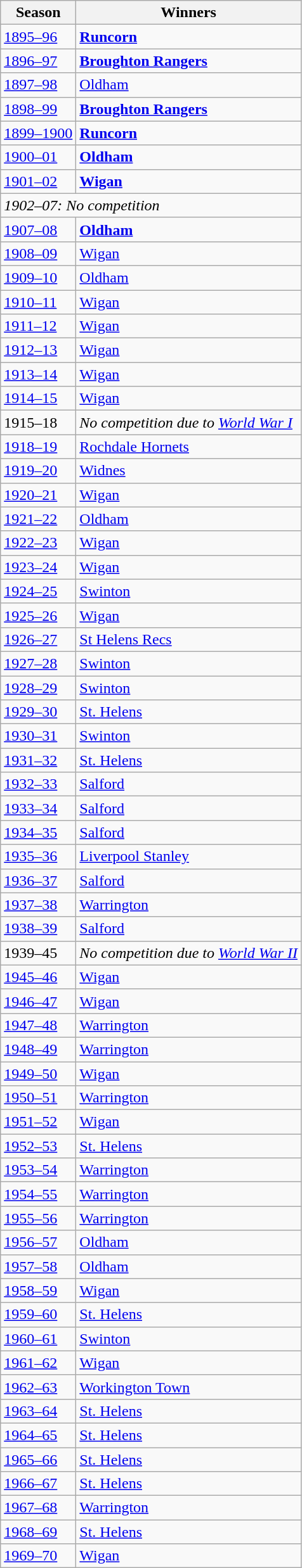<table class="wikitable">
<tr>
<th>Season</th>
<th>Winners</th>
</tr>
<tr>
<td><a href='#'>1895–96</a></td>
<td><strong><a href='#'>Runcorn</a></strong></td>
</tr>
<tr>
<td><a href='#'>1896–97</a></td>
<td> <strong><a href='#'>Broughton Rangers</a></strong></td>
</tr>
<tr>
<td><a href='#'>1897–98</a></td>
<td> <a href='#'>Oldham</a></td>
</tr>
<tr>
<td><a href='#'>1898–99</a></td>
<td> <strong><a href='#'>Broughton Rangers</a></strong></td>
</tr>
<tr>
<td><a href='#'>1899–1900</a></td>
<td><strong><a href='#'>Runcorn</a></strong></td>
</tr>
<tr>
<td><a href='#'>1900–01</a></td>
<td> <strong><a href='#'>Oldham</a></strong></td>
</tr>
<tr>
<td><a href='#'>1901–02</a></td>
<td> <strong><a href='#'>Wigan</a></strong></td>
</tr>
<tr>
<td colspan=2><em>1902–07: No competition</em></td>
</tr>
<tr>
<td><a href='#'>1907–08</a></td>
<td> <strong><a href='#'>Oldham</a></strong></td>
</tr>
<tr>
<td><a href='#'>1908–09</a></td>
<td> <a href='#'>Wigan</a></td>
</tr>
<tr>
<td><a href='#'>1909–10</a></td>
<td> <a href='#'>Oldham</a></td>
</tr>
<tr>
<td><a href='#'>1910–11</a></td>
<td> <a href='#'>Wigan</a></td>
</tr>
<tr>
<td><a href='#'>1911–12</a></td>
<td> <a href='#'>Wigan</a></td>
</tr>
<tr>
<td><a href='#'>1912–13</a></td>
<td> <a href='#'>Wigan</a></td>
</tr>
<tr>
<td><a href='#'>1913–14</a></td>
<td> <a href='#'>Wigan</a></td>
</tr>
<tr>
<td><a href='#'>1914–15</a></td>
<td> <a href='#'>Wigan</a></td>
</tr>
<tr>
<td>1915–18</td>
<td><em>No competition due to <a href='#'>World War I</a></em></td>
</tr>
<tr>
<td><a href='#'>1918–19</a></td>
<td> <a href='#'>Rochdale Hornets</a></td>
</tr>
<tr>
<td><a href='#'>1919–20</a></td>
<td> <a href='#'>Widnes</a></td>
</tr>
<tr>
<td><a href='#'>1920–21</a></td>
<td> <a href='#'>Wigan</a></td>
</tr>
<tr>
<td><a href='#'>1921–22</a></td>
<td> <a href='#'>Oldham</a></td>
</tr>
<tr>
<td><a href='#'>1922–23</a></td>
<td> <a href='#'>Wigan</a></td>
</tr>
<tr>
<td><a href='#'>1923–24</a></td>
<td> <a href='#'>Wigan</a></td>
</tr>
<tr>
<td><a href='#'>1924–25</a></td>
<td> <a href='#'>Swinton</a></td>
</tr>
<tr>
<td><a href='#'>1925–26</a></td>
<td> <a href='#'>Wigan</a></td>
</tr>
<tr>
<td><a href='#'>1926–27</a></td>
<td> <a href='#'>St Helens Recs</a></td>
</tr>
<tr>
<td><a href='#'>1927–28</a></td>
<td> <a href='#'>Swinton</a></td>
</tr>
<tr>
<td><a href='#'>1928–29</a></td>
<td> <a href='#'>Swinton</a></td>
</tr>
<tr>
<td><a href='#'>1929–30</a></td>
<td> <a href='#'>St. Helens</a></td>
</tr>
<tr>
<td><a href='#'>1930–31</a></td>
<td> <a href='#'>Swinton</a></td>
</tr>
<tr>
<td><a href='#'>1931–32</a></td>
<td> <a href='#'>St. Helens</a></td>
</tr>
<tr>
<td><a href='#'>1932–33</a></td>
<td> <a href='#'>Salford</a></td>
</tr>
<tr>
<td><a href='#'>1933–34</a></td>
<td> <a href='#'>Salford</a></td>
</tr>
<tr>
<td><a href='#'>1934–35</a></td>
<td> <a href='#'>Salford</a></td>
</tr>
<tr>
<td><a href='#'>1935–36</a></td>
<td><a href='#'>Liverpool Stanley</a></td>
</tr>
<tr>
<td><a href='#'>1936–37</a></td>
<td> <a href='#'>Salford</a></td>
</tr>
<tr>
<td><a href='#'>1937–38</a></td>
<td> <a href='#'>Warrington</a></td>
</tr>
<tr>
<td><a href='#'>1938–39</a></td>
<td> <a href='#'>Salford</a></td>
</tr>
<tr>
<td>1939–45</td>
<td><em>No competition due to <a href='#'>World War II</a></em></td>
</tr>
<tr>
<td><a href='#'>1945–46</a></td>
<td> <a href='#'>Wigan</a></td>
</tr>
<tr>
<td><a href='#'>1946–47</a></td>
<td> <a href='#'>Wigan</a></td>
</tr>
<tr>
<td><a href='#'>1947–48</a></td>
<td> <a href='#'>Warrington</a></td>
</tr>
<tr>
<td><a href='#'>1948–49</a></td>
<td> <a href='#'>Warrington</a></td>
</tr>
<tr>
<td><a href='#'>1949–50</a></td>
<td> <a href='#'>Wigan</a></td>
</tr>
<tr>
<td><a href='#'>1950–51</a></td>
<td> <a href='#'>Warrington</a></td>
</tr>
<tr>
<td><a href='#'>1951–52</a></td>
<td> <a href='#'>Wigan</a></td>
</tr>
<tr>
<td><a href='#'>1952–53</a></td>
<td> <a href='#'>St. Helens</a></td>
</tr>
<tr>
<td><a href='#'>1953–54</a></td>
<td> <a href='#'>Warrington</a></td>
</tr>
<tr>
<td><a href='#'>1954–55</a></td>
<td> <a href='#'>Warrington</a></td>
</tr>
<tr>
<td><a href='#'>1955–56</a></td>
<td> <a href='#'>Warrington</a></td>
</tr>
<tr>
<td><a href='#'>1956–57</a></td>
<td> <a href='#'>Oldham</a></td>
</tr>
<tr>
<td><a href='#'>1957–58</a></td>
<td> <a href='#'>Oldham</a></td>
</tr>
<tr>
<td><a href='#'>1958–59</a></td>
<td> <a href='#'>Wigan</a></td>
</tr>
<tr>
<td><a href='#'>1959–60</a></td>
<td> <a href='#'>St. Helens</a></td>
</tr>
<tr>
<td><a href='#'>1960–61</a></td>
<td> <a href='#'>Swinton</a></td>
</tr>
<tr>
<td><a href='#'>1961–62</a></td>
<td> <a href='#'>Wigan</a></td>
</tr>
<tr>
<td><a href='#'>1962–63</a></td>
<td> <a href='#'>Workington Town</a></td>
</tr>
<tr>
<td><a href='#'>1963–64</a></td>
<td> <a href='#'>St. Helens</a></td>
</tr>
<tr>
<td><a href='#'>1964–65</a></td>
<td> <a href='#'>St. Helens</a></td>
</tr>
<tr>
<td><a href='#'>1965–66</a></td>
<td> <a href='#'>St. Helens</a></td>
</tr>
<tr>
<td><a href='#'>1966–67</a></td>
<td> <a href='#'>St. Helens</a></td>
</tr>
<tr>
<td><a href='#'>1967–68</a></td>
<td> <a href='#'>Warrington</a></td>
</tr>
<tr>
<td><a href='#'>1968–69</a></td>
<td> <a href='#'>St. Helens</a></td>
</tr>
<tr>
<td><a href='#'>1969–70</a></td>
<td> <a href='#'>Wigan</a></td>
</tr>
</table>
